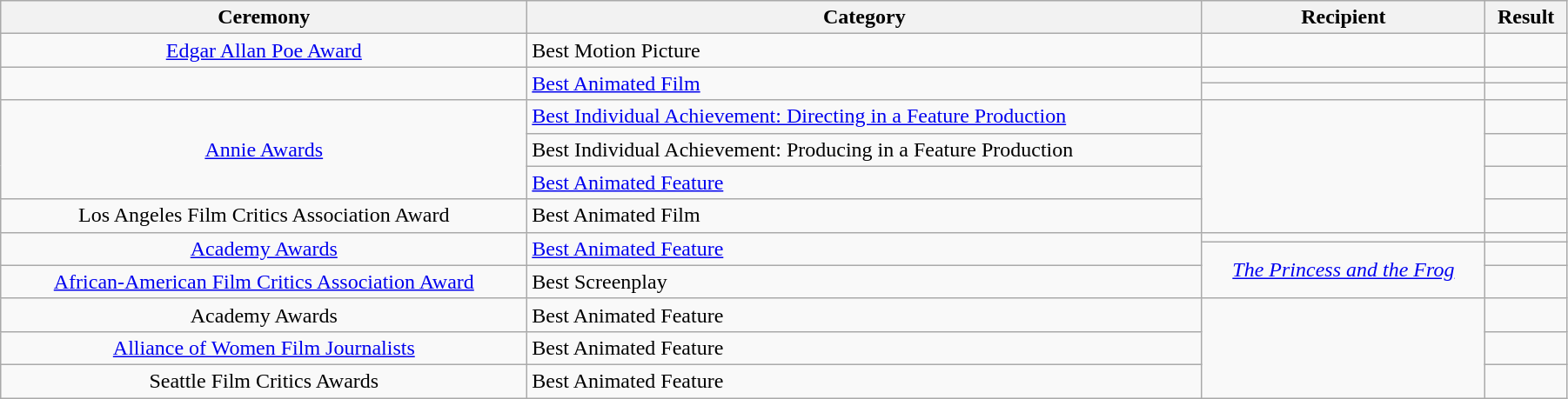<table class="wikitable" style="width:95%;">
<tr ">
<th>Ceremony</th>
<th>Category</th>
<th>Recipient</th>
<th>Result</th>
</tr>
<tr>
<td style="text-align:center;"><a href='#'>Edgar Allan Poe Award</a></td>
<td>Best Motion Picture</td>
<td></td>
<td></td>
</tr>
<tr>
<td rowspan="2"></td>
<td rowspan="2"><a href='#'>Best Animated Film</a></td>
<td></td>
<td></td>
</tr>
<tr>
<td></td>
<td></td>
</tr>
<tr>
<td rowspan="3" style="text-align:center;"><a href='#'>Annie Awards</a></td>
<td><a href='#'>Best Individual Achievement: Directing in a Feature Production</a></td>
<td rowspan="4"></td>
<td></td>
</tr>
<tr>
<td>Best Individual Achievement: Producing in a Feature Production</td>
<td></td>
</tr>
<tr>
<td><a href='#'>Best Animated Feature</a></td>
<td></td>
</tr>
<tr>
<td style="text-align:center;">Los Angeles Film Critics Association Award</td>
<td>Best Animated Film</td>
<td></td>
</tr>
<tr>
<td rowspan="2" style="text-align:center;"><a href='#'>Academy Awards</a></td>
<td rowspan="2"><a href='#'>Best Animated Feature</a></td>
<td></td>
<td></td>
</tr>
<tr>
<td rowspan="2" style="text-align:center;"><em><a href='#'>The Princess and the Frog</a></em></td>
<td></td>
</tr>
<tr>
<td style="text-align:center;"><a href='#'>African-American Film Critics Association Award</a></td>
<td>Best Screenplay</td>
<td></td>
</tr>
<tr>
<td style="text-align:center;">Academy Awards</td>
<td>Best Animated Feature</td>
<td rowspan="3"></td>
<td></td>
</tr>
<tr>
<td style="text-align:center;"><a href='#'>Alliance of Women Film Journalists</a></td>
<td>Best Animated Feature</td>
<td></td>
</tr>
<tr>
<td style="text-align:center;">Seattle Film Critics Awards</td>
<td>Best Animated Feature</td>
<td></td>
</tr>
</table>
